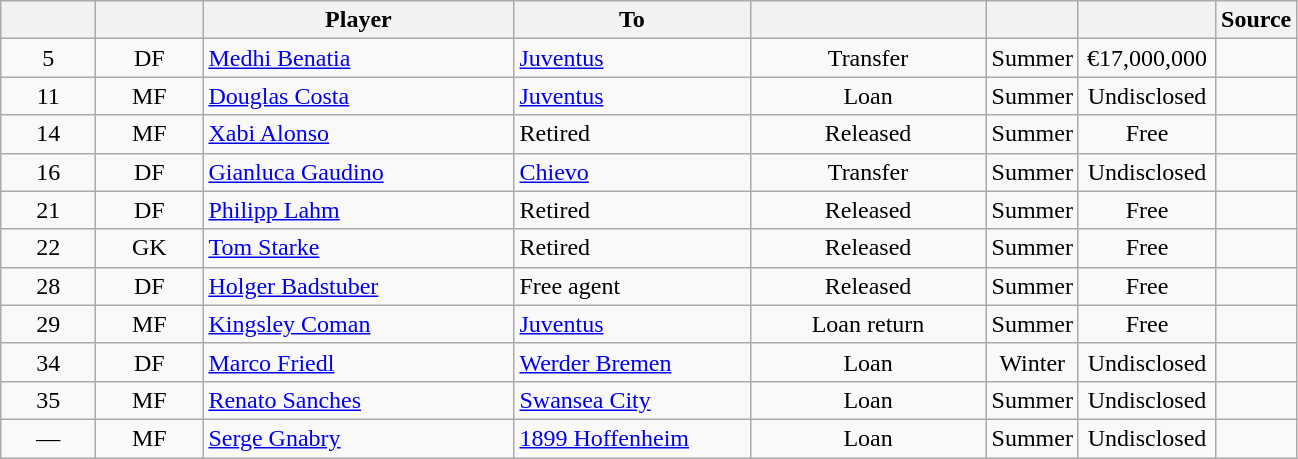<table class="wikitable" style="text-align:center;">
<tr>
<th style="width:56px;"></th>
<th style="width:64px;"></th>
<th style="width:200px;">Player</th>
<th style="width:150px;">To</th>
<th style="width:150px;"></th>
<th></th>
<th style="width:84px;"></th>
<th>Source</th>
</tr>
<tr>
<td>5</td>
<td>DF</td>
<td align=left> <a href='#'>Medhi Benatia</a></td>
<td style="text-align:left"> <a href='#'>Juventus</a></td>
<td>Transfer</td>
<td>Summer</td>
<td>€17,000,000</td>
<td></td>
</tr>
<tr>
<td>11</td>
<td>MF</td>
<td align=left> <a href='#'>Douglas Costa</a></td>
<td style="text-align:left"> <a href='#'>Juventus</a></td>
<td>Loan</td>
<td>Summer</td>
<td>Undisclosed</td>
<td></td>
</tr>
<tr>
<td>14</td>
<td>MF</td>
<td align=left> <a href='#'>Xabi Alonso</a></td>
<td style="text-align:left">Retired</td>
<td>Released</td>
<td>Summer</td>
<td>Free</td>
<td></td>
</tr>
<tr>
<td>16</td>
<td>DF</td>
<td align=left> <a href='#'>Gianluca Gaudino</a></td>
<td style="text-align:left"> <a href='#'>Chievo</a></td>
<td>Transfer</td>
<td>Summer</td>
<td>Undisclosed</td>
<td></td>
</tr>
<tr>
<td>21</td>
<td>DF</td>
<td align=left> <a href='#'>Philipp Lahm</a></td>
<td style="text-align:left">Retired</td>
<td>Released</td>
<td>Summer</td>
<td>Free</td>
<td></td>
</tr>
<tr>
<td>22</td>
<td>GK</td>
<td align=left> <a href='#'>Tom Starke</a></td>
<td style="text-align:left">Retired</td>
<td>Released</td>
<td>Summer</td>
<td>Free</td>
<td></td>
</tr>
<tr>
<td>28</td>
<td>DF</td>
<td align=left> <a href='#'>Holger Badstuber</a></td>
<td style="text-align:left">Free agent</td>
<td>Released</td>
<td>Summer</td>
<td>Free</td>
<td></td>
</tr>
<tr>
<td>29</td>
<td>MF</td>
<td align=left> <a href='#'>Kingsley Coman</a></td>
<td style="text-align:left"> <a href='#'>Juventus</a></td>
<td>Loan return</td>
<td>Summer</td>
<td>Free</td>
<td></td>
</tr>
<tr>
<td>34</td>
<td>DF</td>
<td align=left> <a href='#'>Marco Friedl</a></td>
<td style="text-align:left"><a href='#'>Werder Bremen</a></td>
<td>Loan</td>
<td>Winter</td>
<td>Undisclosed</td>
<td></td>
</tr>
<tr>
<td>35</td>
<td>MF</td>
<td align=left> <a href='#'>Renato Sanches</a></td>
<td style="text-align:left"> <a href='#'>Swansea City</a></td>
<td>Loan</td>
<td>Summer</td>
<td>Undisclosed</td>
<td></td>
</tr>
<tr>
<td>—</td>
<td>MF</td>
<td align=left> <a href='#'>Serge Gnabry</a></td>
<td style="text-align:left"><a href='#'>1899 Hoffenheim</a></td>
<td>Loan</td>
<td>Summer</td>
<td>Undisclosed</td>
<td></td>
</tr>
</table>
